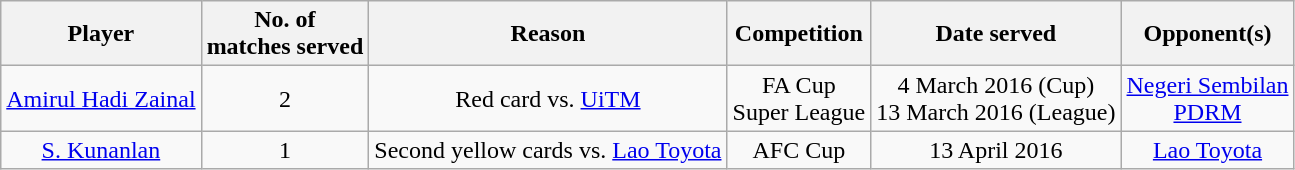<table class="wikitable" style="text-align: center;">
<tr>
<th>Player</th>
<th>No. of <br> matches served</th>
<th>Reason</th>
<th>Competition</th>
<th>Date served</th>
<th>Opponent(s)</th>
</tr>
<tr>
<td> <a href='#'>Amirul Hadi Zainal</a></td>
<td>2</td>
<td>Red card vs. <a href='#'>UiTM</a></td>
<td>FA Cup <br> Super League </td>
<td>4 March 2016 (Cup) <br> 13 March 2016 (League)</td>
<td><a href='#'>Negeri Sembilan</a> <br> <a href='#'>PDRM</a></td>
</tr>
<tr>
<td> <a href='#'>S. Kunanlan</a></td>
<td>1</td>
<td>Second yellow cards vs. <a href='#'>Lao Toyota</a></td>
<td>AFC Cup</td>
<td>13 April 2016</td>
<td><a href='#'>Lao Toyota</a></td>
</tr>
</table>
